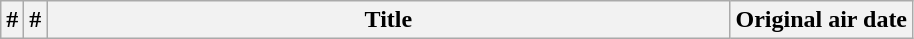<table class="wikitable plainrowheaders">
<tr>
<th>#</th>
<th>#</th>
<th style="width:28em;">Title</th>
<th>Original air date<br>











</th>
</tr>
</table>
